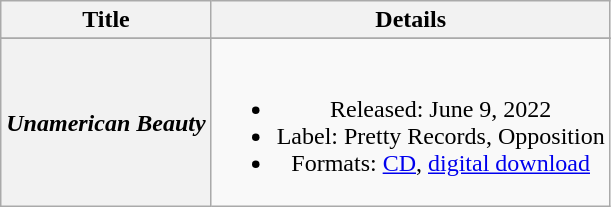<table class="wikitable plainrowheaders" style="text-align:center">
<tr>
<th scope="col">Title</th>
<th scope="col">Details</th>
</tr>
<tr style="font-size:smaller;">
</tr>
<tr>
<th scope="row"><em>Unamerican Beauty</em></th>
<td><br><ul><li>Released: June 9, 2022</li><li>Label: Pretty Records, Opposition</li><li>Formats: <a href='#'>CD</a>, <a href='#'>digital download</a></li></ul></td>
</tr>
</table>
